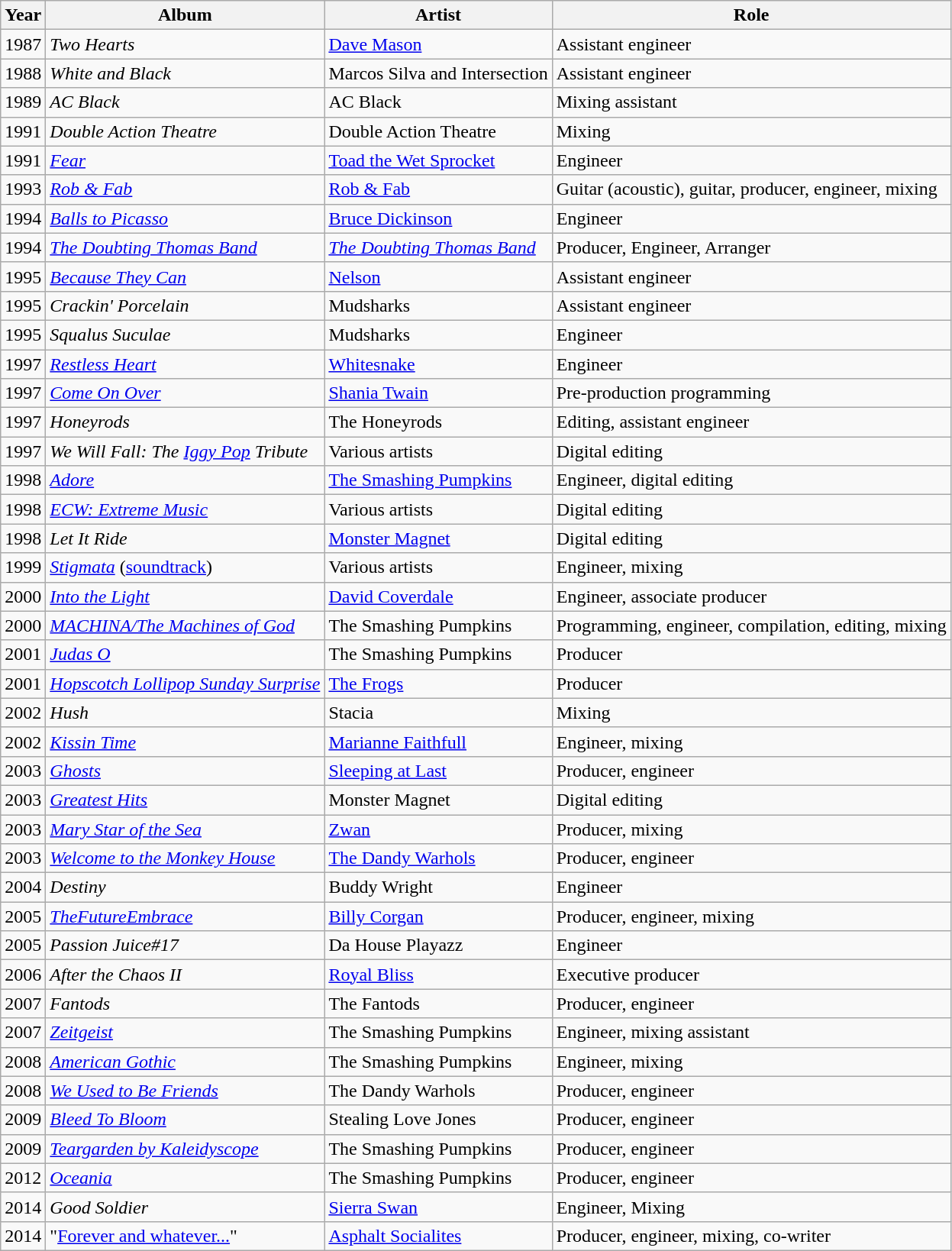<table class="wikitable sortable">
<tr>
<th>Year</th>
<th>Album</th>
<th>Artist</th>
<th>Role</th>
</tr>
<tr>
<td>1987</td>
<td><em>Two Hearts</em></td>
<td><a href='#'>Dave Mason</a></td>
<td>Assistant engineer</td>
</tr>
<tr>
<td>1988</td>
<td><em>White and Black</em></td>
<td>Marcos Silva and Intersection</td>
<td>Assistant engineer</td>
</tr>
<tr>
<td>1989</td>
<td><em>AC Black</em></td>
<td>AC Black</td>
<td>Mixing assistant</td>
</tr>
<tr>
<td>1991</td>
<td><em>Double Action Theatre</em></td>
<td>Double Action Theatre</td>
<td>Mixing</td>
</tr>
<tr>
<td>1991</td>
<td><em><a href='#'>Fear</a></em></td>
<td><a href='#'>Toad the Wet Sprocket</a></td>
<td>Engineer</td>
</tr>
<tr>
<td>1993</td>
<td><em><a href='#'>Rob & Fab</a></em></td>
<td><a href='#'>Rob & Fab</a></td>
<td>Guitar (acoustic), guitar, producer, engineer, mixing</td>
</tr>
<tr>
<td>1994</td>
<td><em><a href='#'>Balls to Picasso</a></em></td>
<td><a href='#'>Bruce Dickinson</a></td>
<td>Engineer</td>
</tr>
<tr>
<td>1994</td>
<td><em><a href='#'>The Doubting Thomas Band</a></em></td>
<td><em><a href='#'>The Doubting Thomas Band</a></em></td>
<td>Producer, Engineer, Arranger</td>
</tr>
<tr>
<td>1995</td>
<td><em><a href='#'>Because They Can</a></em></td>
<td><a href='#'>Nelson</a></td>
<td>Assistant engineer</td>
</tr>
<tr>
<td>1995</td>
<td><em>Crackin' Porcelain</em></td>
<td>Mudsharks</td>
<td>Assistant engineer</td>
</tr>
<tr>
<td>1995</td>
<td><em>Squalus Suculae</em></td>
<td>Mudsharks</td>
<td>Engineer</td>
</tr>
<tr>
<td>1997</td>
<td><em><a href='#'>Restless Heart</a></em></td>
<td><a href='#'>Whitesnake</a></td>
<td>Engineer</td>
</tr>
<tr>
<td>1997</td>
<td><em><a href='#'>Come On Over</a></em></td>
<td><a href='#'>Shania Twain</a></td>
<td>Pre-production programming</td>
</tr>
<tr>
<td>1997</td>
<td><em>Honeyrods</em></td>
<td>The Honeyrods</td>
<td>Editing, assistant engineer</td>
</tr>
<tr>
<td>1997</td>
<td><em>We Will Fall: The <a href='#'>Iggy Pop</a> Tribute</em></td>
<td>Various artists</td>
<td>Digital editing</td>
</tr>
<tr>
<td>1998</td>
<td><em><a href='#'>Adore</a></em></td>
<td><a href='#'>The Smashing Pumpkins</a></td>
<td>Engineer, digital editing</td>
</tr>
<tr>
<td>1998</td>
<td><em><a href='#'>ECW: Extreme Music</a></em></td>
<td>Various artists</td>
<td>Digital editing</td>
</tr>
<tr>
<td>1998</td>
<td><em>Let It Ride</em></td>
<td><a href='#'>Monster Magnet</a></td>
<td>Digital editing</td>
</tr>
<tr>
<td>1999</td>
<td><em><a href='#'>Stigmata</a></em> (<a href='#'>soundtrack</a>)</td>
<td>Various artists</td>
<td>Engineer, mixing</td>
</tr>
<tr>
<td>2000</td>
<td><em><a href='#'>Into the Light</a></em></td>
<td><a href='#'>David Coverdale</a></td>
<td>Engineer, associate producer</td>
</tr>
<tr>
<td>2000</td>
<td><em><a href='#'>MACHINA/The Machines of God</a></em></td>
<td>The Smashing Pumpkins</td>
<td>Programming, engineer, compilation, editing, mixing</td>
</tr>
<tr>
<td>2001</td>
<td><em><a href='#'>Judas O</a></em></td>
<td>The Smashing Pumpkins</td>
<td>Producer</td>
</tr>
<tr>
<td>2001</td>
<td><em><a href='#'>Hopscotch Lollipop Sunday Surprise</a></em></td>
<td><a href='#'>The Frogs</a></td>
<td>Producer</td>
</tr>
<tr>
<td>2002</td>
<td><em>Hush</em></td>
<td>Stacia</td>
<td>Mixing</td>
</tr>
<tr>
<td>2002</td>
<td><em><a href='#'>Kissin Time</a></em></td>
<td><a href='#'>Marianne Faithfull</a></td>
<td>Engineer, mixing</td>
</tr>
<tr>
<td>2003</td>
<td><em><a href='#'>Ghosts</a></em></td>
<td><a href='#'>Sleeping at Last</a></td>
<td>Producer, engineer</td>
</tr>
<tr>
<td>2003</td>
<td><em><a href='#'>Greatest Hits</a></em></td>
<td>Monster Magnet</td>
<td>Digital editing</td>
</tr>
<tr>
<td>2003</td>
<td><em><a href='#'>Mary Star of the Sea</a></em></td>
<td><a href='#'>Zwan</a></td>
<td>Producer, mixing</td>
</tr>
<tr>
<td>2003</td>
<td><em><a href='#'>Welcome to the Monkey House</a></em></td>
<td><a href='#'>The Dandy Warhols</a></td>
<td>Producer, engineer</td>
</tr>
<tr>
<td>2004</td>
<td><em>Destiny</em></td>
<td>Buddy Wright</td>
<td>Engineer</td>
</tr>
<tr>
<td>2005</td>
<td><em><a href='#'>TheFutureEmbrace</a></em></td>
<td><a href='#'>Billy Corgan</a></td>
<td>Producer, engineer, mixing</td>
</tr>
<tr>
<td>2005</td>
<td><em>Passion Juice#17</em></td>
<td>Da House Playazz</td>
<td>Engineer</td>
</tr>
<tr>
<td>2006</td>
<td><em>After the Chaos II</em></td>
<td><a href='#'>Royal Bliss</a></td>
<td>Executive producer</td>
</tr>
<tr>
<td>2007</td>
<td><em>Fantods</em></td>
<td>The Fantods</td>
<td>Producer, engineer</td>
</tr>
<tr>
<td>2007</td>
<td><em><a href='#'>Zeitgeist</a></em></td>
<td>The Smashing Pumpkins</td>
<td>Engineer, mixing assistant</td>
</tr>
<tr>
<td>2008</td>
<td><em><a href='#'>American Gothic</a></em></td>
<td>The Smashing Pumpkins</td>
<td>Engineer, mixing</td>
</tr>
<tr>
<td>2008</td>
<td><em><a href='#'>We Used to Be Friends</a></em></td>
<td>The Dandy Warhols</td>
<td>Producer, engineer</td>
</tr>
<tr>
<td>2009</td>
<td><em><a href='#'>Bleed To Bloom</a></em></td>
<td>Stealing Love Jones</td>
<td>Producer, engineer</td>
</tr>
<tr>
<td>2009</td>
<td><em><a href='#'>Teargarden by Kaleidyscope</a></em></td>
<td>The Smashing Pumpkins</td>
<td>Producer, engineer</td>
</tr>
<tr>
<td>2012</td>
<td><em><a href='#'>Oceania</a></em></td>
<td>The Smashing Pumpkins</td>
<td>Producer, engineer</td>
</tr>
<tr>
<td>2014</td>
<td><em>Good Soldier</em></td>
<td><a href='#'>Sierra Swan</a></td>
<td>Engineer, Mixing</td>
</tr>
<tr>
<td>2014</td>
<td>"<a href='#'>Forever and whatever...</a>"</td>
<td><a href='#'>Asphalt Socialites</a></td>
<td>Producer, engineer, mixing, co-writer</td>
</tr>
</table>
